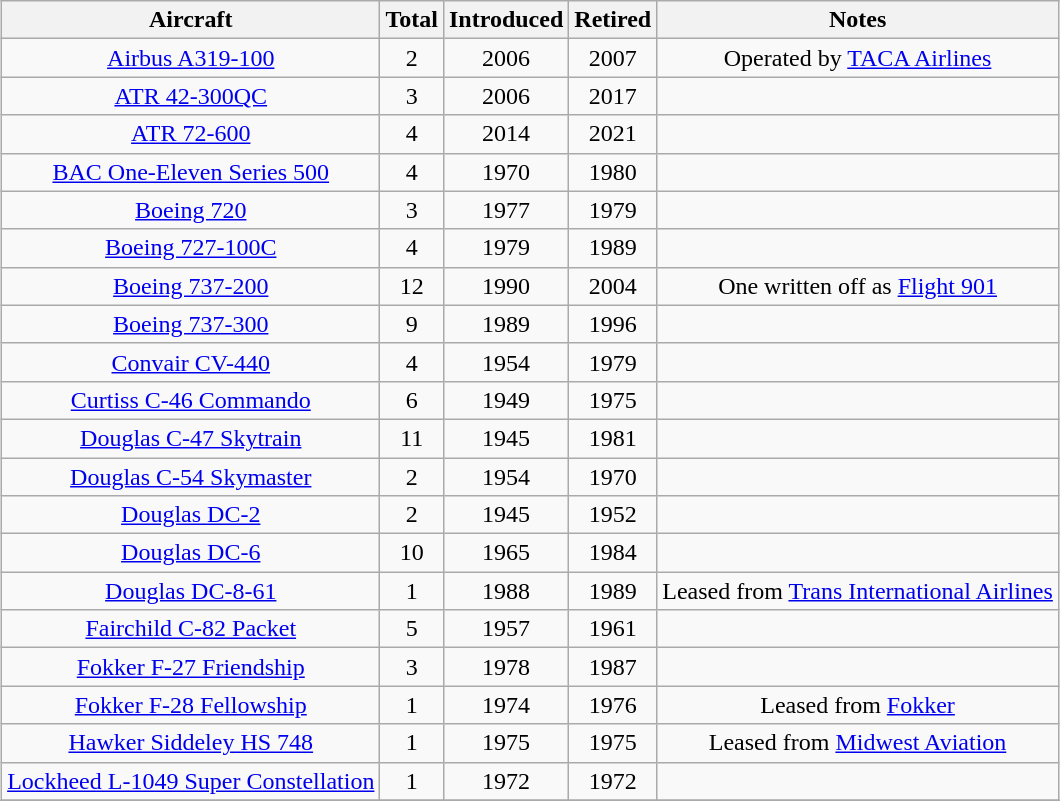<table class="wikitable" style="margin:0.5em auto; text-align:center">
<tr>
<th>Aircraft</th>
<th>Total</th>
<th>Introduced</th>
<th>Retired</th>
<th>Notes</th>
</tr>
<tr>
<td><a href='#'>Airbus A319-100</a></td>
<td>2</td>
<td>2006</td>
<td>2007</td>
<td>Operated by <a href='#'>TACA Airlines</a></td>
</tr>
<tr>
<td><a href='#'>ATR 42-300QC</a></td>
<td>3</td>
<td>2006</td>
<td>2017</td>
<td></td>
</tr>
<tr>
<td><a href='#'>ATR 72-600</a></td>
<td>4</td>
<td>2014</td>
<td>2021</td>
<td></td>
</tr>
<tr>
<td><a href='#'>BAC One-Eleven Series 500</a></td>
<td>4</td>
<td>1970</td>
<td>1980</td>
<td></td>
</tr>
<tr>
<td><a href='#'>Boeing 720</a></td>
<td>3</td>
<td>1977</td>
<td>1979</td>
<td></td>
</tr>
<tr>
<td><a href='#'>Boeing 727-100C</a></td>
<td>4</td>
<td>1979</td>
<td>1989</td>
<td></td>
</tr>
<tr>
<td><a href='#'>Boeing 737-200</a></td>
<td>12</td>
<td>1990</td>
<td>2004</td>
<td>One written off as <a href='#'>Flight 901</a></td>
</tr>
<tr>
<td><a href='#'>Boeing 737-300</a></td>
<td>9</td>
<td>1989</td>
<td>1996</td>
<td></td>
</tr>
<tr>
<td><a href='#'>Convair CV-440</a></td>
<td>4</td>
<td>1954</td>
<td>1979</td>
<td></td>
</tr>
<tr>
<td><a href='#'>Curtiss C-46 Commando</a></td>
<td>6</td>
<td>1949</td>
<td>1975</td>
<td></td>
</tr>
<tr>
<td><a href='#'>Douglas C-47 Skytrain</a></td>
<td>11</td>
<td>1945</td>
<td>1981</td>
<td></td>
</tr>
<tr>
<td><a href='#'>Douglas C-54 Skymaster</a></td>
<td>2</td>
<td>1954</td>
<td>1970</td>
<td></td>
</tr>
<tr>
<td><a href='#'>Douglas DC-2</a></td>
<td>2</td>
<td>1945</td>
<td>1952</td>
<td></td>
</tr>
<tr>
<td><a href='#'>Douglas DC-6</a></td>
<td>10</td>
<td>1965</td>
<td>1984</td>
<td></td>
</tr>
<tr>
<td><a href='#'>Douglas DC-8-61</a></td>
<td>1</td>
<td>1988</td>
<td>1989</td>
<td>Leased from <a href='#'>Trans International Airlines</a></td>
</tr>
<tr>
<td><a href='#'>Fairchild C-82 Packet</a></td>
<td>5</td>
<td>1957</td>
<td>1961</td>
<td></td>
</tr>
<tr>
<td><a href='#'>Fokker F-27 Friendship</a></td>
<td>3</td>
<td>1978</td>
<td>1987</td>
<td></td>
</tr>
<tr>
<td><a href='#'>Fokker F-28 Fellowship</a></td>
<td>1</td>
<td>1974</td>
<td>1976</td>
<td>Leased from <a href='#'>Fokker</a></td>
</tr>
<tr>
<td><a href='#'>Hawker Siddeley HS 748</a></td>
<td>1</td>
<td>1975</td>
<td>1975</td>
<td>Leased from <a href='#'>Midwest Aviation</a></td>
</tr>
<tr>
<td><a href='#'>Lockheed L-1049 Super Constellation</a></td>
<td>1</td>
<td>1972</td>
<td>1972</td>
<td></td>
</tr>
<tr>
</tr>
</table>
